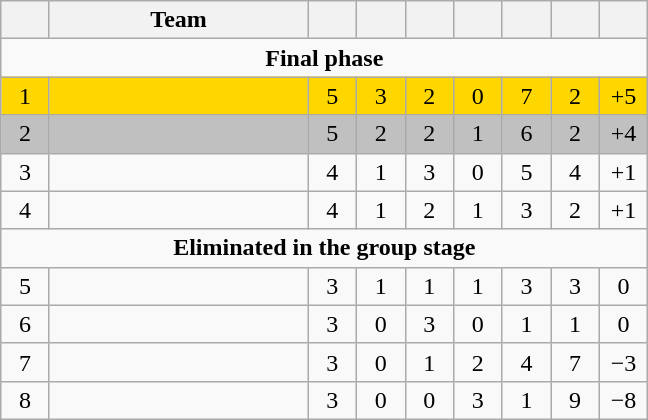<table class="wikitable" style="text-align:center">
<tr>
<th width="25"></th>
<th width="165">Team</th>
<th width="25"></th>
<th width="25"></th>
<th width="25"></th>
<th width="25"></th>
<th width="25"></th>
<th width="25"></th>
<th width="25"></th>
</tr>
<tr>
<td colspan=10><strong>Final phase</strong></td>
</tr>
<tr style="background:#FFD700;">
<td>1</td>
<td align=left><strong></strong></td>
<td>5</td>
<td>3</td>
<td>2</td>
<td>0</td>
<td>7</td>
<td>2</td>
<td>+5</td>
</tr>
<tr style="background:#C0C0C0;">
<td>2</td>
<td align=left><strong></strong></td>
<td>5</td>
<td>2</td>
<td>2</td>
<td>1</td>
<td>6</td>
<td>2</td>
<td>+4</td>
</tr>
<tr>
<td>3</td>
<td align=left></td>
<td>4</td>
<td>1</td>
<td>3</td>
<td>0</td>
<td>5</td>
<td>4</td>
<td>+1</td>
</tr>
<tr>
<td>4</td>
<td align=left></td>
<td>4</td>
<td>1</td>
<td>2</td>
<td>1</td>
<td>3</td>
<td>2</td>
<td>+1</td>
</tr>
<tr>
<td colspan=10><strong>Eliminated in the group stage</strong></td>
</tr>
<tr>
<td>5</td>
<td align=left></td>
<td>3</td>
<td>1</td>
<td>1</td>
<td>1</td>
<td>3</td>
<td>3</td>
<td>0</td>
</tr>
<tr>
<td>6</td>
<td align=left></td>
<td>3</td>
<td>0</td>
<td>3</td>
<td>0</td>
<td>1</td>
<td>1</td>
<td>0</td>
</tr>
<tr>
<td>7</td>
<td align=left></td>
<td>3</td>
<td>0</td>
<td>1</td>
<td>2</td>
<td>4</td>
<td>7</td>
<td>−3</td>
</tr>
<tr>
<td>8</td>
<td align=left></td>
<td>3</td>
<td>0</td>
<td>0</td>
<td>3</td>
<td>1</td>
<td>9</td>
<td>−8</td>
</tr>
</table>
